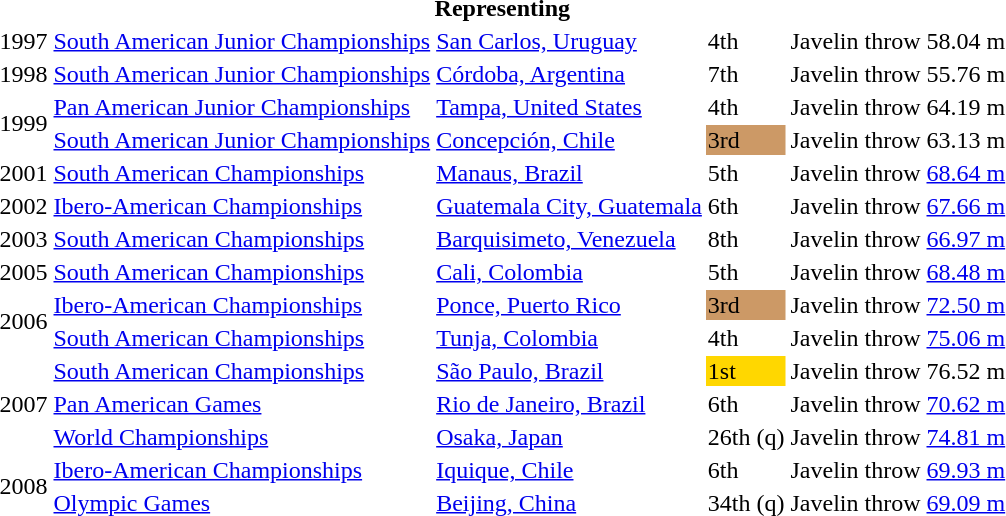<table>
<tr>
<th colspan="6">Representing </th>
</tr>
<tr>
<td>1997</td>
<td><a href='#'>South American Junior Championships</a></td>
<td><a href='#'>San Carlos, Uruguay</a></td>
<td>4th</td>
<td>Javelin throw</td>
<td>58.04 m</td>
</tr>
<tr>
<td>1998</td>
<td><a href='#'>South American Junior Championships</a></td>
<td><a href='#'>Córdoba, Argentina</a></td>
<td>7th</td>
<td>Javelin throw</td>
<td>55.76 m</td>
</tr>
<tr>
<td rowspan=2>1999</td>
<td><a href='#'>Pan American Junior Championships</a></td>
<td><a href='#'>Tampa, United States</a></td>
<td>4th</td>
<td>Javelin throw</td>
<td>64.19 m</td>
</tr>
<tr>
<td><a href='#'>South American Junior Championships</a></td>
<td><a href='#'>Concepción, Chile</a></td>
<td bgcolor=cc9966>3rd</td>
<td>Javelin throw</td>
<td>63.13 m</td>
</tr>
<tr>
<td>2001</td>
<td><a href='#'>South American Championships</a></td>
<td><a href='#'>Manaus, Brazil</a></td>
<td>5th</td>
<td>Javelin throw</td>
<td><a href='#'>68.64 m</a></td>
</tr>
<tr>
<td>2002</td>
<td><a href='#'>Ibero-American Championships</a></td>
<td><a href='#'>Guatemala City, Guatemala</a></td>
<td>6th</td>
<td>Javelin throw</td>
<td><a href='#'>67.66 m</a></td>
</tr>
<tr>
<td>2003</td>
<td><a href='#'>South American Championships</a></td>
<td><a href='#'>Barquisimeto, Venezuela</a></td>
<td>8th</td>
<td>Javelin throw</td>
<td><a href='#'>66.97 m</a></td>
</tr>
<tr>
<td>2005</td>
<td><a href='#'>South American Championships</a></td>
<td><a href='#'>Cali, Colombia</a></td>
<td>5th</td>
<td>Javelin throw</td>
<td><a href='#'>68.48 m</a></td>
</tr>
<tr>
<td rowspan=2>2006</td>
<td><a href='#'>Ibero-American Championships</a></td>
<td><a href='#'>Ponce, Puerto Rico</a></td>
<td bgcolor=cc9966>3rd</td>
<td>Javelin throw</td>
<td><a href='#'>72.50 m</a></td>
</tr>
<tr>
<td><a href='#'>South American Championships</a></td>
<td><a href='#'>Tunja, Colombia</a></td>
<td>4th</td>
<td>Javelin throw</td>
<td><a href='#'>75.06 m</a></td>
</tr>
<tr>
<td rowspan=3>2007</td>
<td><a href='#'>South American Championships</a></td>
<td><a href='#'>São Paulo, Brazil</a></td>
<td bgcolor=gold>1st</td>
<td>Javelin throw</td>
<td>76.52 m</td>
</tr>
<tr>
<td><a href='#'>Pan American Games</a></td>
<td><a href='#'>Rio de Janeiro, Brazil</a></td>
<td>6th</td>
<td>Javelin throw</td>
<td><a href='#'>70.62 m</a></td>
</tr>
<tr>
<td><a href='#'>World Championships</a></td>
<td><a href='#'>Osaka, Japan</a></td>
<td>26th (q)</td>
<td>Javelin throw</td>
<td><a href='#'>74.81 m</a></td>
</tr>
<tr>
<td rowspan=2>2008</td>
<td><a href='#'>Ibero-American Championships</a></td>
<td><a href='#'>Iquique, Chile</a></td>
<td>6th</td>
<td>Javelin throw</td>
<td><a href='#'>69.93 m</a></td>
</tr>
<tr>
<td><a href='#'>Olympic Games</a></td>
<td><a href='#'>Beijing, China</a></td>
<td>34th (q)</td>
<td>Javelin throw</td>
<td><a href='#'>69.09 m</a></td>
</tr>
</table>
